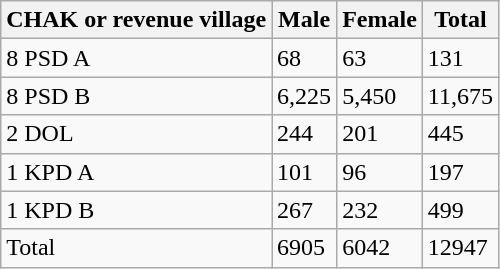<table class="wikitable">
<tr>
<th>CHAK or revenue village</th>
<th>Male</th>
<th>Female</th>
<th>Total</th>
</tr>
<tr>
<td>8 PSD A</td>
<td>68</td>
<td>63</td>
<td>131</td>
</tr>
<tr>
<td>8 PSD B</td>
<td>6,225</td>
<td>5,450</td>
<td>11,675</td>
</tr>
<tr>
<td>2 DOL</td>
<td>244</td>
<td>201</td>
<td>445</td>
</tr>
<tr>
<td>1 KPD A</td>
<td>101</td>
<td>96</td>
<td>197</td>
</tr>
<tr>
<td>1 KPD B</td>
<td>267</td>
<td>232</td>
<td>499</td>
</tr>
<tr>
<td>Total</td>
<td>6905</td>
<td>6042</td>
<td>12947</td>
</tr>
</table>
